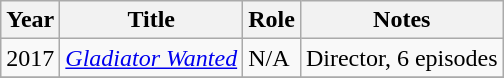<table class="wikitable sortable">
<tr>
<th>Year</th>
<th>Title</th>
<th>Role</th>
<th class="unsortable">Notes</th>
</tr>
<tr>
<td>2017</td>
<td><em><a href='#'>Gladiator Wanted</a></em></td>
<td>N/A</td>
<td>Director, 6 episodes</td>
</tr>
<tr>
</tr>
</table>
